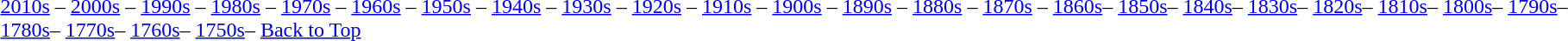<table class="toccolours" align="left">
<tr>
<td><br><a href='#'>2010s</a> – <a href='#'>2000s</a> – <a href='#'>1990s</a> – <a href='#'>1980s</a> – <a href='#'>1970s</a> – <a href='#'>1960s</a> – <a href='#'>1950s</a> – <a href='#'>1940s</a> – <a href='#'>1930s</a> – <a href='#'>1920s</a> – <a href='#'>1910s</a> – <a href='#'>1900s</a> – <a href='#'>1890s</a> – <a href='#'>1880s</a> – <a href='#'>1870s</a> – <a href='#'>1860s</a>– <a href='#'>1850s</a>– <a href='#'>1840s</a>– <a href='#'>1830s</a>– <a href='#'>1820s</a>– <a href='#'>1810s</a>– <a href='#'>1800s</a>– <a href='#'>1790s</a>– <a href='#'>1780s</a>– <a href='#'>1770s</a>– <a href='#'>1760s</a>– <a href='#'>1750s</a>– <a href='#'>Back to Top</a></td>
</tr>
</table>
